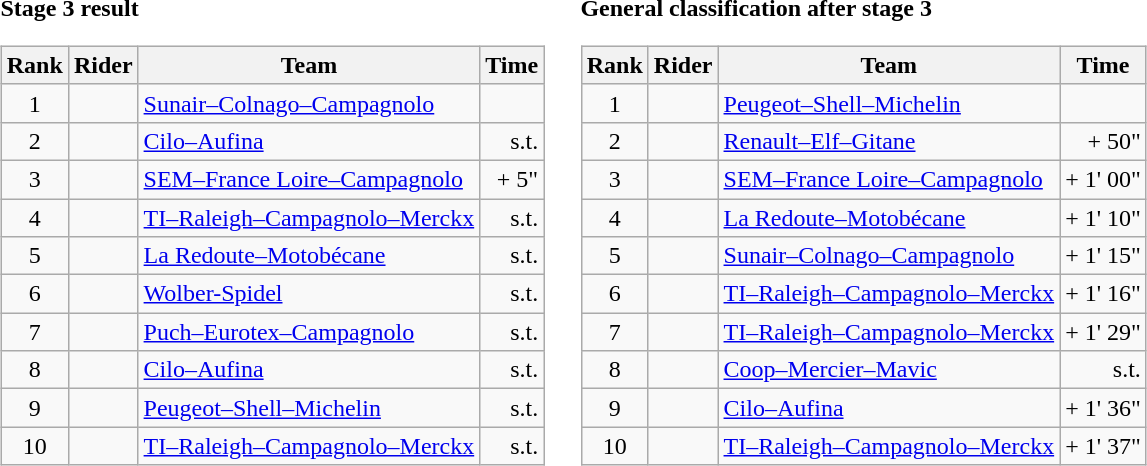<table>
<tr>
<td><strong>Stage 3 result</strong><br><table class="wikitable">
<tr>
<th scope="col">Rank</th>
<th scope="col">Rider</th>
<th scope="col">Team</th>
<th scope="col">Time</th>
</tr>
<tr>
<td style="text-align:center;">1</td>
<td></td>
<td><a href='#'>Sunair–Colnago–Campagnolo</a></td>
<td style="text-align:right;"></td>
</tr>
<tr>
<td style="text-align:center;">2</td>
<td></td>
<td><a href='#'>Cilo–Aufina</a></td>
<td style="text-align:right;">s.t.</td>
</tr>
<tr>
<td style="text-align:center;">3</td>
<td></td>
<td><a href='#'>SEM–France Loire–Campagnolo</a></td>
<td style="text-align:right;">+ 5"</td>
</tr>
<tr>
<td style="text-align:center;">4</td>
<td></td>
<td><a href='#'>TI–Raleigh–Campagnolo–Merckx</a></td>
<td style="text-align:right;">s.t.</td>
</tr>
<tr>
<td style="text-align:center;">5</td>
<td></td>
<td><a href='#'>La Redoute–Motobécane</a></td>
<td style="text-align:right;">s.t.</td>
</tr>
<tr>
<td style="text-align:center;">6</td>
<td></td>
<td><a href='#'>Wolber-Spidel</a></td>
<td style="text-align:right;">s.t.</td>
</tr>
<tr>
<td style="text-align:center;">7</td>
<td></td>
<td><a href='#'>Puch–Eurotex–Campagnolo</a></td>
<td style="text-align:right;">s.t.</td>
</tr>
<tr>
<td style="text-align:center;">8</td>
<td></td>
<td><a href='#'>Cilo–Aufina</a></td>
<td style="text-align:right;">s.t.</td>
</tr>
<tr>
<td style="text-align:center;">9</td>
<td></td>
<td><a href='#'>Peugeot–Shell–Michelin</a></td>
<td style="text-align:right;">s.t.</td>
</tr>
<tr>
<td style="text-align:center;">10</td>
<td></td>
<td><a href='#'>TI–Raleigh–Campagnolo–Merckx</a></td>
<td style="text-align:right;">s.t.</td>
</tr>
</table>
</td>
<td></td>
<td><strong>General classification after stage 3</strong><br><table class="wikitable">
<tr>
<th scope="col">Rank</th>
<th scope="col">Rider</th>
<th scope="col">Team</th>
<th scope="col">Time</th>
</tr>
<tr>
<td style="text-align:center;">1</td>
<td> </td>
<td><a href='#'>Peugeot–Shell–Michelin</a></td>
<td style="text-align:right;"></td>
</tr>
<tr>
<td style="text-align:center;">2</td>
<td></td>
<td><a href='#'>Renault–Elf–Gitane</a></td>
<td style="text-align:right;">+ 50"</td>
</tr>
<tr>
<td style="text-align:center;">3</td>
<td></td>
<td><a href='#'>SEM–France Loire–Campagnolo</a></td>
<td style="text-align:right;">+ 1' 00"</td>
</tr>
<tr>
<td style="text-align:center;">4</td>
<td></td>
<td><a href='#'>La Redoute–Motobécane</a></td>
<td style="text-align:right;">+ 1' 10"</td>
</tr>
<tr>
<td style="text-align:center;">5</td>
<td></td>
<td><a href='#'>Sunair–Colnago–Campagnolo</a></td>
<td style="text-align:right;">+ 1' 15"</td>
</tr>
<tr>
<td style="text-align:center;">6</td>
<td></td>
<td><a href='#'>TI–Raleigh–Campagnolo–Merckx</a></td>
<td style="text-align:right;">+ 1' 16"</td>
</tr>
<tr>
<td style="text-align:center;">7</td>
<td></td>
<td><a href='#'>TI–Raleigh–Campagnolo–Merckx</a></td>
<td style="text-align:right;">+ 1' 29"</td>
</tr>
<tr>
<td style="text-align:center;">8</td>
<td></td>
<td><a href='#'>Coop–Mercier–Mavic</a></td>
<td style="text-align:right;">s.t.</td>
</tr>
<tr>
<td style="text-align:center;">9</td>
<td></td>
<td><a href='#'>Cilo–Aufina</a></td>
<td style="text-align:right;">+ 1' 36"</td>
</tr>
<tr>
<td style="text-align:center;">10</td>
<td></td>
<td><a href='#'>TI–Raleigh–Campagnolo–Merckx</a></td>
<td style="text-align:right;">+ 1' 37"</td>
</tr>
</table>
</td>
</tr>
</table>
